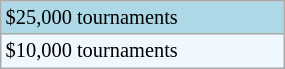<table class="wikitable"  style="font-size:85%; width:15%;">
<tr style="background:lightblue;">
<td>$25,000 tournaments</td>
</tr>
<tr style="background:#f0f8ff;">
<td>$10,000 tournaments</td>
</tr>
</table>
